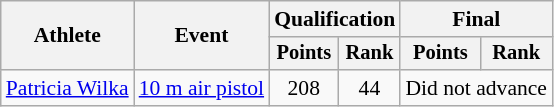<table class="wikitable" style="font-size:90%">
<tr>
<th rowspan="2">Athlete</th>
<th rowspan="2">Event</th>
<th colspan=2>Qualification</th>
<th colspan=2>Final</th>
</tr>
<tr style="font-size:95%">
<th>Points</th>
<th>Rank</th>
<th>Points</th>
<th>Rank</th>
</tr>
<tr align=center>
<td align=left><a href='#'>Patricia Wilka</a></td>
<td align=left><a href='#'>10 m air pistol</a></td>
<td>208</td>
<td>44</td>
<td colspan=2>Did not advance</td>
</tr>
</table>
